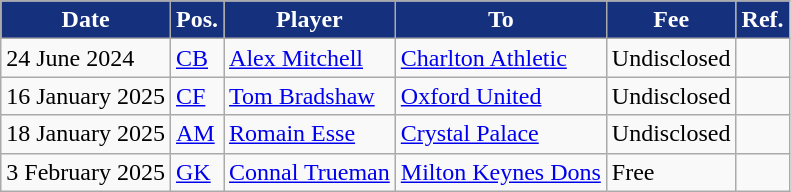<table class="wikitable plainrowheaders sortable">
<tr>
<th style="background:#15317E;color:#fff;">Date</th>
<th style="background:#15317E;color:#fff;">Pos.</th>
<th style="background:#15317E;color:#fff;">Player</th>
<th style="background:#15317E;color:#fff;">To</th>
<th style="background:#15317E;color:#fff;">Fee</th>
<th style="background:#15317E;color:#fff;">Ref.</th>
</tr>
<tr>
<td>24 June 2024</td>
<td><a href='#'>CB</a></td>
<td> <a href='#'>Alex Mitchell</a></td>
<td> <a href='#'>Charlton Athletic</a></td>
<td>Undisclosed</td>
<td></td>
</tr>
<tr>
<td>16 January 2025</td>
<td><a href='#'>CF</a></td>
<td> <a href='#'>Tom Bradshaw</a></td>
<td> <a href='#'>Oxford United</a></td>
<td>Undisclosed</td>
<td></td>
</tr>
<tr>
<td>18 January 2025</td>
<td><a href='#'>AM</a></td>
<td> <a href='#'>Romain Esse</a></td>
<td> <a href='#'>Crystal Palace</a></td>
<td>Undisclosed</td>
<td></td>
</tr>
<tr>
<td>3 February 2025</td>
<td><a href='#'>GK</a></td>
<td> <a href='#'>Connal Trueman</a></td>
<td> <a href='#'>Milton Keynes Dons</a></td>
<td>Free</td>
<td></td>
</tr>
</table>
